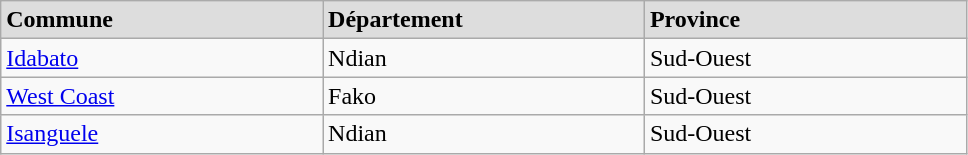<table class="wikitable" width=51%>
<tr bgcolor= "#DDDDDD">
<td width=17%><strong>Commune</strong></td>
<td width=17%><strong>Département</strong></td>
<td width=17%><strong>Province</strong></td>
</tr>
<tr>
<td><a href='#'>Idabato</a></td>
<td>Ndian</td>
<td>Sud-Ouest</td>
</tr>
<tr>
<td><a href='#'>West Coast</a></td>
<td>Fako</td>
<td>Sud-Ouest</td>
</tr>
<tr>
<td><a href='#'>Isanguele</a></td>
<td>Ndian</td>
<td>Sud-Ouest</td>
</tr>
</table>
